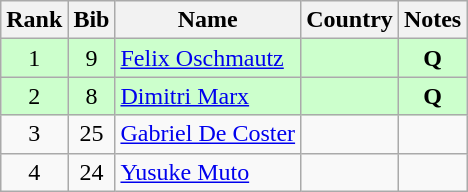<table class="wikitable" style="text-align:center;">
<tr>
<th>Rank</th>
<th>Bib</th>
<th>Name</th>
<th>Country</th>
<th>Notes</th>
</tr>
<tr bgcolor=ccffcc>
<td>1</td>
<td>9</td>
<td align=left><a href='#'>Felix Oschmautz</a></td>
<td align=left></td>
<td><strong>Q</strong></td>
</tr>
<tr bgcolor=ccffcc>
<td>2</td>
<td>8</td>
<td align=left><a href='#'>Dimitri Marx</a></td>
<td align=left></td>
<td><strong>Q</strong></td>
</tr>
<tr>
<td>3</td>
<td>25</td>
<td align=left><a href='#'>Gabriel De Coster</a></td>
<td align=left></td>
<td></td>
</tr>
<tr>
<td>4</td>
<td>24</td>
<td align=left><a href='#'>Yusuke Muto</a></td>
<td align=left></td>
<td></td>
</tr>
</table>
